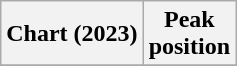<table class="wikitable plainrowheaders" style="text-align:center;">
<tr>
<th scope="col">Chart (2023)</th>
<th scope="col">Peak<br>position</th>
</tr>
<tr>
</tr>
</table>
